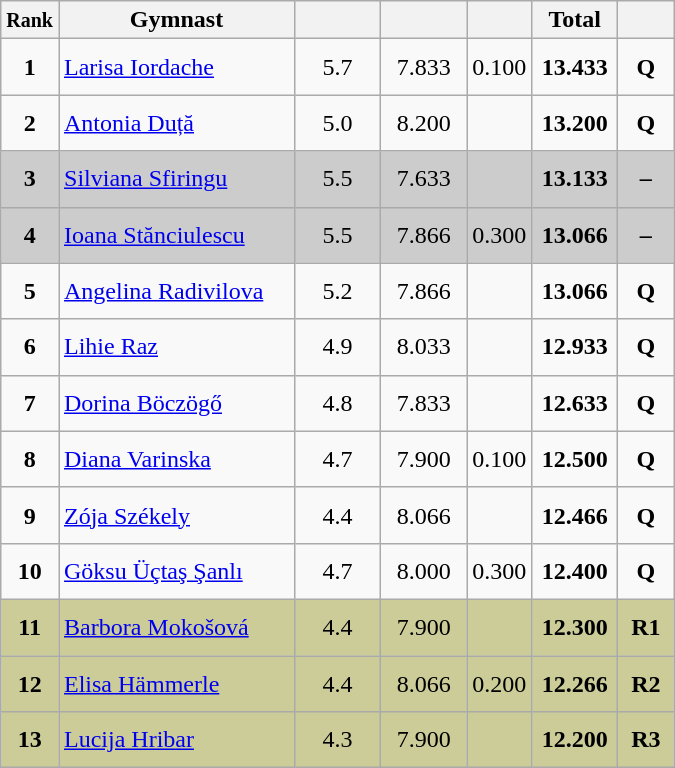<table style="text-align:center;" class="wikitable sortable">
<tr>
<th scope="col" style="width:15px;"><small>Rank</small></th>
<th scope="col" style="width:150px;">Gymnast</th>
<th scope="col" style="width:50px;"><small></small></th>
<th scope="col" style="width:50px;"><small></small></th>
<th scope="col" style="width:20px;"><small></small></th>
<th scope="col" style="width:50px;">Total</th>
<th scope="col" style="width:30px;"><small></small></th>
</tr>
<tr>
<td scope="row" style="text-align:center"><strong>1</strong></td>
<td style="height:30px; text-align:left;"> <a href='#'>Larisa Iordache</a></td>
<td>5.7</td>
<td>7.833</td>
<td>0.100</td>
<td><strong>13.433</strong></td>
<td><strong>Q</strong></td>
</tr>
<tr>
<td scope="row" style="text-align:center"><strong>2</strong></td>
<td style="height:30px; text-align:left;"> <a href='#'>Antonia Duță</a></td>
<td>5.0</td>
<td>8.200</td>
<td></td>
<td><strong>13.200</strong></td>
<td><strong>Q</strong></td>
</tr>
<tr style="background:#cccccc;">
<td scope="row" style="text-align:center"><strong>3</strong></td>
<td style="height:30px; text-align:left;"> <a href='#'>Silviana Sfiringu</a></td>
<td>5.5</td>
<td>7.633</td>
<td></td>
<td><strong>13.133</strong></td>
<td><strong>–</strong></td>
</tr>
<tr style="background:#cccccc;">
<td scope="row" style="text-align:center"><strong>4</strong></td>
<td style="height:30px; text-align:left;"> <a href='#'>Ioana Stănciulescu</a></td>
<td>5.5</td>
<td>7.866</td>
<td>0.300</td>
<td><strong>13.066</strong></td>
<td><strong>–</strong></td>
</tr>
<tr>
<td scope="row" style="text-align:center"><strong>5</strong></td>
<td style="height:30px; text-align:left;"> <a href='#'>Angelina Radivilova</a></td>
<td>5.2</td>
<td>7.866</td>
<td></td>
<td><strong>13.066</strong></td>
<td><strong>Q</strong></td>
</tr>
<tr>
<td scope="row" style="text-align:center"><strong>6</strong></td>
<td style="height:30px; text-align:left;"> <a href='#'>Lihie Raz</a></td>
<td>4.9</td>
<td>8.033</td>
<td></td>
<td><strong>12.933</strong></td>
<td><strong>Q</strong></td>
</tr>
<tr>
<td scope="row" style="text-align:center"><strong>7</strong></td>
<td style="height:30px; text-align:left;"> <a href='#'>Dorina Böczögő</a></td>
<td>4.8</td>
<td>7.833</td>
<td></td>
<td><strong>12.633</strong></td>
<td><strong>Q</strong></td>
</tr>
<tr>
<td scope="row" style="text-align:center"><strong>8</strong></td>
<td style="height:30px; text-align:left;"> <a href='#'>Diana Varinska</a></td>
<td>4.7</td>
<td>7.900</td>
<td>0.100</td>
<td><strong>12.500</strong></td>
<td><strong>Q</strong></td>
</tr>
<tr>
<td scope="row" style="text-align:center"><strong>9</strong></td>
<td style="height:30px; text-align:left;"> <a href='#'>Zója Székely</a></td>
<td>4.4</td>
<td>8.066</td>
<td></td>
<td><strong>12.466</strong></td>
<td><strong>Q</strong></td>
</tr>
<tr>
<td scope="row" style="text-align:center"><strong>10</strong></td>
<td style="height:30px; text-align:left;"> <a href='#'>Göksu Üçtaş Şanlı</a></td>
<td>4.7</td>
<td>8.000</td>
<td>0.300</td>
<td><strong>12.400</strong></td>
<td><strong>Q</strong></td>
</tr>
<tr style="background:#cccc99;">
<td scope="row" style="text-align:center"><strong>11</strong></td>
<td style="height:30px; text-align:left;"> <a href='#'>Barbora Mokošová</a></td>
<td>4.4</td>
<td>7.900</td>
<td></td>
<td><strong>12.300</strong></td>
<td><strong>R1</strong></td>
</tr>
<tr style="background:#cccc99;">
<td scope="row" style="text-align:center"><strong>12</strong></td>
<td style="height:30px; text-align:left;"> <a href='#'>Elisa Hämmerle</a></td>
<td>4.4</td>
<td>8.066</td>
<td>0.200</td>
<td><strong>12.266</strong></td>
<td><strong>R2</strong></td>
</tr>
<tr style="background:#cccc99;">
<td scope="row" style="text-align:center"><strong>13</strong></td>
<td style="height:30px; text-align:left;"> <a href='#'>Lucija Hribar</a></td>
<td>4.3</td>
<td>7.900</td>
<td></td>
<td><strong>12.200</strong></td>
<td><strong>R3</strong></td>
</tr>
</table>
